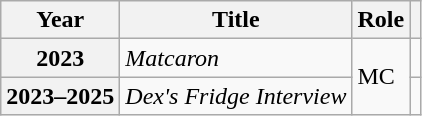<table class="wikitable plainrowheaders">
<tr>
<th scope="col">Year</th>
<th scope="col">Title</th>
<th scope="col">Role</th>
<th scope="col"></th>
</tr>
<tr>
<th scope="row">2023</th>
<td><em>Matcaron</em></td>
<td rowspan="2">MC</td>
<td style="text-align:center"></td>
</tr>
<tr>
<th scope="row">2023–2025</th>
<td><em>Dex's Fridge Interview</em></td>
<td style="text-align:center"></td>
</tr>
</table>
